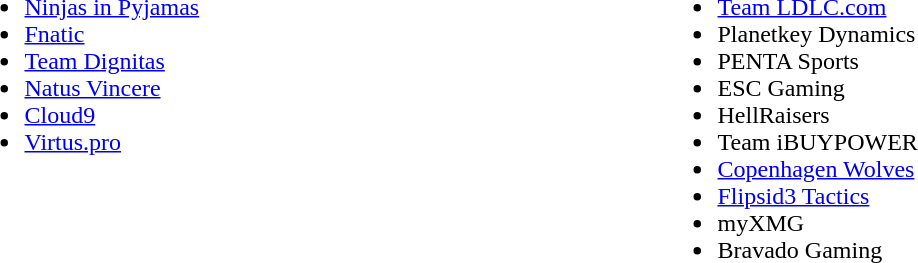<table cellspacing="10">
<tr>
<td valign="top" width="450px"><br><ul><li><a href='#'>Ninjas in Pyjamas</a></li><li><a href='#'>Fnatic</a></li><li><a href='#'>Team Dignitas</a></li><li><a href='#'>Natus Vincere</a></li><li><a href='#'>Cloud9</a></li><li><a href='#'>Virtus.pro</a></li></ul></td>
<td valign="top"><br><ul><li><a href='#'>Team LDLC.com</a></li><li>Planetkey Dynamics</li><li>PENTA Sports</li><li>ESC Gaming</li><li>HellRaisers</li><li>Team iBUYPOWER</li><li><a href='#'>Copenhagen Wolves</a></li><li><a href='#'>Flipsid3 Tactics</a></li><li>myXMG</li><li>Bravado Gaming</li></ul></td>
</tr>
<tr>
</tr>
</table>
